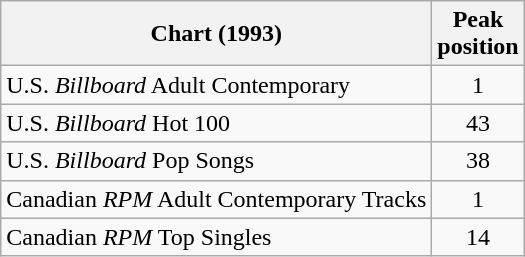<table class="wikitable sortable">
<tr>
<th align="left">Chart (1993)</th>
<th align="center">Peak<br>position</th>
</tr>
<tr>
<td align="left">U.S. <em>Billboard</em> Adult Contemporary</td>
<td align="center">1</td>
</tr>
<tr>
<td align="left">U.S. <em>Billboard</em> Hot 100</td>
<td align="center">43</td>
</tr>
<tr>
<td align="left">U.S. <em>Billboard</em> Pop Songs</td>
<td align="center">38</td>
</tr>
<tr>
<td align="left">Canadian <em>RPM</em> Adult Contemporary Tracks</td>
<td align="center">1</td>
</tr>
<tr>
<td align="left">Canadian <em>RPM</em> Top Singles</td>
<td align="center">14</td>
</tr>
</table>
